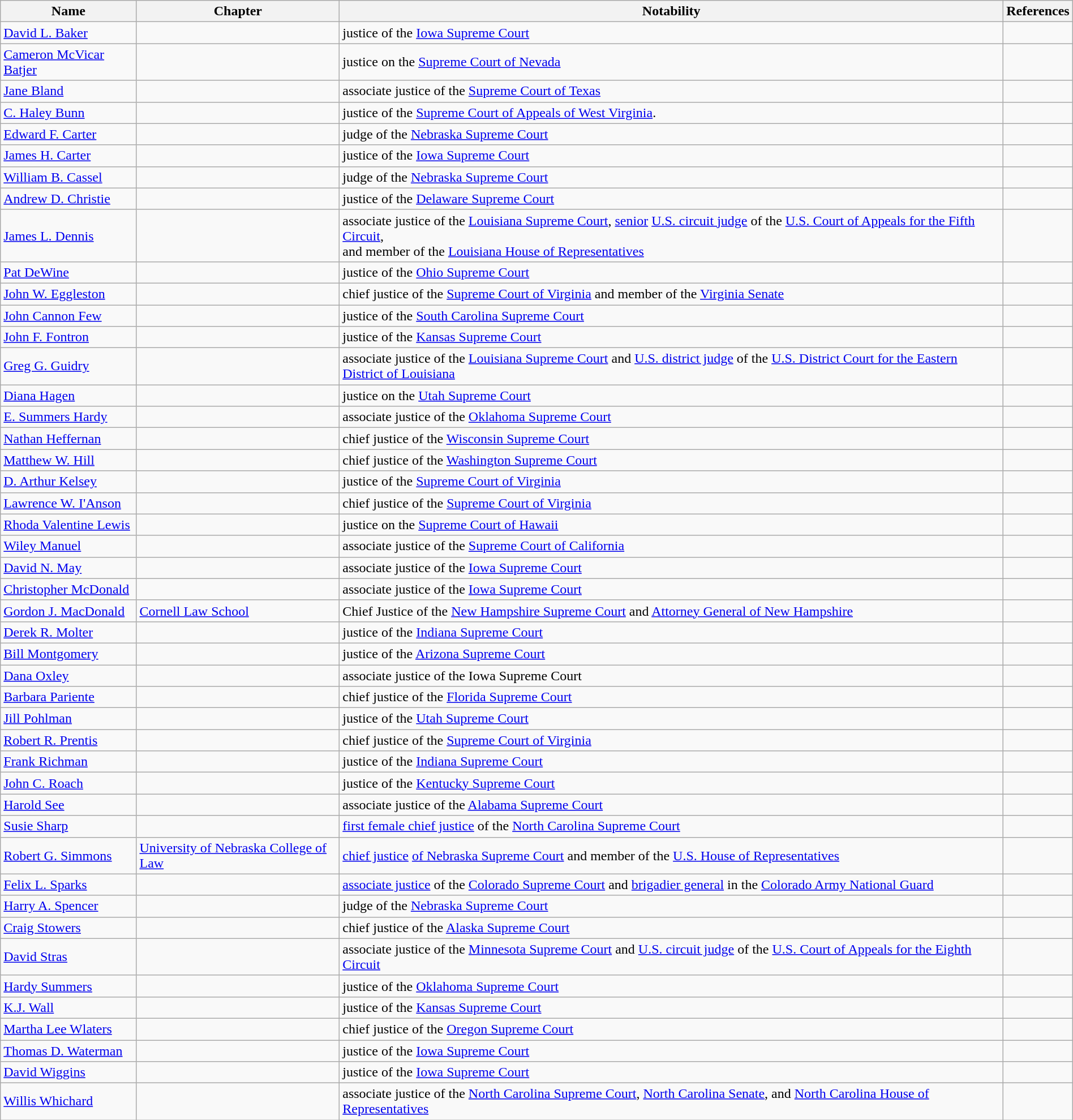<table class="wikitable sortable" style="width:100%;">
<tr>
<th>Name</th>
<th>Chapter</th>
<th>Notability</th>
<th>References</th>
</tr>
<tr>
<td><a href='#'>David L. Baker</a></td>
<td></td>
<td>justice of the <a href='#'>Iowa Supreme Court</a></td>
<td></td>
</tr>
<tr>
<td><a href='#'>Cameron McVicar Batjer</a></td>
<td></td>
<td>justice on the <a href='#'>Supreme Court of Nevada</a></td>
<td></td>
</tr>
<tr>
<td><a href='#'>Jane Bland</a></td>
<td></td>
<td>associate justice of the <a href='#'>Supreme Court of Texas</a></td>
<td></td>
</tr>
<tr>
<td><a href='#'>C. Haley Bunn</a></td>
<td></td>
<td>justice of the <a href='#'>Supreme Court of Appeals of West Virginia</a>.</td>
<td></td>
</tr>
<tr>
<td><a href='#'>Edward F. Carter</a></td>
<td></td>
<td>judge of the <a href='#'>Nebraska Supreme Court</a></td>
<td></td>
</tr>
<tr>
<td><a href='#'>James H. Carter</a></td>
<td></td>
<td>justice of the <a href='#'>Iowa Supreme Court</a></td>
<td></td>
</tr>
<tr>
<td><a href='#'>William B. Cassel</a></td>
<td></td>
<td>judge of the <a href='#'>Nebraska Supreme Court</a></td>
<td></td>
</tr>
<tr>
<td><a href='#'>Andrew D. Christie</a></td>
<td></td>
<td>justice of the <a href='#'>Delaware Supreme Court</a></td>
<td></td>
</tr>
<tr>
<td><a href='#'>James L. Dennis</a></td>
<td></td>
<td>associate justice of the <a href='#'>Louisiana Supreme Court</a>, <a href='#'>senior</a> <a href='#'>U.S. circuit judge</a> of the <a href='#'>U.S. Court of Appeals for the Fifth Circuit</a>,<br>and member of the <a href='#'>Louisiana House of Representatives</a></td>
<td></td>
</tr>
<tr>
<td><a href='#'>Pat DeWine</a></td>
<td></td>
<td>justice of the <a href='#'>Ohio Supreme Court</a></td>
<td></td>
</tr>
<tr>
<td><a href='#'>John W. Eggleston</a></td>
<td></td>
<td>chief justice of the <a href='#'>Supreme Court of Virginia</a> and member of the <a href='#'>Virginia Senate</a></td>
<td></td>
</tr>
<tr>
<td><a href='#'>John Cannon Few</a></td>
<td></td>
<td>justice of the <a href='#'>South Carolina Supreme Court</a></td>
<td></td>
</tr>
<tr>
<td><a href='#'>John F. Fontron</a></td>
<td></td>
<td>justice of the <a href='#'>Kansas Supreme Court</a></td>
<td></td>
</tr>
<tr>
<td><a href='#'>Greg G. Guidry</a></td>
<td></td>
<td>associate justice of the <a href='#'>Louisiana Supreme Court</a> and <a href='#'>U.S. district judge</a> of the <a href='#'>U.S. District Court for the Eastern District of Louisiana</a></td>
<td></td>
</tr>
<tr>
<td><a href='#'>Diana Hagen</a></td>
<td></td>
<td>justice on the <a href='#'>Utah Supreme Court</a></td>
<td></td>
</tr>
<tr>
<td><a href='#'>E. Summers Hardy</a></td>
<td></td>
<td>associate justice of the <a href='#'>Oklahoma Supreme Court</a></td>
<td></td>
</tr>
<tr>
<td><a href='#'>Nathan Heffernan</a></td>
<td></td>
<td>chief justice of the <a href='#'>Wisconsin Supreme Court</a></td>
<td></td>
</tr>
<tr>
<td><a href='#'>Matthew W. Hill</a></td>
<td></td>
<td>chief justice of the <a href='#'>Washington Supreme Court</a></td>
<td></td>
</tr>
<tr>
<td><a href='#'>D. Arthur Kelsey</a></td>
<td></td>
<td>justice of the <a href='#'>Supreme Court of Virginia</a></td>
<td></td>
</tr>
<tr>
<td><a href='#'>Lawrence W. I'Anson</a></td>
<td></td>
<td>chief justice of the <a href='#'>Supreme Court of Virginia</a></td>
<td></td>
</tr>
<tr>
<td><a href='#'>Rhoda Valentine Lewis</a></td>
<td></td>
<td>justice on the <a href='#'>Supreme Court of Hawaii</a></td>
<td></td>
</tr>
<tr>
<td><a href='#'>Wiley Manuel</a></td>
<td></td>
<td>associate justice of the <a href='#'>Supreme Court of California</a></td>
<td></td>
</tr>
<tr>
<td><a href='#'>David N. May</a></td>
<td></td>
<td>associate justice of the <a href='#'>Iowa Supreme Court</a></td>
<td></td>
</tr>
<tr>
<td><a href='#'>Christopher McDonald</a></td>
<td></td>
<td>associate justice of the <a href='#'>Iowa Supreme Court</a></td>
<td></td>
</tr>
<tr>
<td><a href='#'>Gordon J. MacDonald</a></td>
<td><a href='#'>Cornell Law School</a></td>
<td>Chief Justice of the <a href='#'>New Hampshire Supreme Court</a> and <a href='#'>Attorney General of New Hampshire</a></td>
<td></td>
</tr>
<tr>
<td><a href='#'>Derek R. Molter</a></td>
<td></td>
<td>justice of the <a href='#'>Indiana Supreme Court</a></td>
<td></td>
</tr>
<tr>
<td><a href='#'>Bill Montgomery</a></td>
<td></td>
<td>justice of the <a href='#'>Arizona Supreme Court</a></td>
<td></td>
</tr>
<tr>
<td><a href='#'>Dana Oxley</a></td>
<td></td>
<td>associate justice of the Iowa Supreme Court</td>
<td></td>
</tr>
<tr>
<td><a href='#'>Barbara Pariente</a></td>
<td></td>
<td>chief justice of the <a href='#'>Florida Supreme Court</a></td>
<td></td>
</tr>
<tr>
<td><a href='#'>Jill Pohlman</a></td>
<td></td>
<td>justice of the <a href='#'>Utah Supreme Court</a></td>
<td></td>
</tr>
<tr>
<td><a href='#'>Robert R. Prentis</a></td>
<td></td>
<td>chief justice of the <a href='#'>Supreme Court of Virginia</a></td>
<td></td>
</tr>
<tr>
<td><a href='#'>Frank Richman</a></td>
<td></td>
<td>justice of the <a href='#'>Indiana Supreme Court</a></td>
<td></td>
</tr>
<tr>
<td><a href='#'>John C. Roach</a></td>
<td></td>
<td>justice of the <a href='#'>Kentucky Supreme Court</a></td>
<td></td>
</tr>
<tr>
<td><a href='#'>Harold See</a></td>
<td></td>
<td>associate justice of the <a href='#'>Alabama Supreme Court</a></td>
<td></td>
</tr>
<tr>
<td><a href='#'>Susie Sharp</a></td>
<td></td>
<td><a href='#'>first female chief justice</a> of the <a href='#'>North Carolina Supreme Court</a></td>
<td></td>
</tr>
<tr>
<td><a href='#'>Robert G. Simmons</a></td>
<td><a href='#'>University of Nebraska College of Law</a></td>
<td><a href='#'>chief justice</a> <a href='#'>of Nebraska Supreme Court</a> and member of the <a href='#'>U.S. House of Representatives</a></td>
<td></td>
</tr>
<tr>
<td><a href='#'>Felix L. Sparks</a></td>
<td></td>
<td><a href='#'>associate justice</a> of the <a href='#'>Colorado Supreme Court</a> and <a href='#'>brigadier general</a> in the <a href='#'>Colorado Army National Guard</a></td>
<td></td>
</tr>
<tr>
<td><a href='#'>Harry A. Spencer</a></td>
<td></td>
<td>judge of the <a href='#'>Nebraska Supreme Court</a></td>
<td></td>
</tr>
<tr>
<td><a href='#'>Craig Stowers</a></td>
<td></td>
<td>chief justice of the <a href='#'>Alaska Supreme Court</a></td>
<td></td>
</tr>
<tr>
<td><a href='#'>David Stras</a></td>
<td></td>
<td>associate justice of the <a href='#'>Minnesota Supreme Court</a> and <a href='#'>U.S. circuit judge</a> of the <a href='#'>U.S. Court of Appeals for the Eighth Circuit</a></td>
<td></td>
</tr>
<tr>
<td><a href='#'>Hardy Summers</a></td>
<td></td>
<td>justice of the <a href='#'>Oklahoma Supreme Court</a></td>
<td></td>
</tr>
<tr>
<td><a href='#'>K.J. Wall</a></td>
<td></td>
<td>justice of the <a href='#'>Kansas Supreme Court</a></td>
<td></td>
</tr>
<tr>
<td><a href='#'>Martha Lee Wlaters</a></td>
<td></td>
<td>chief justice of the <a href='#'>Oregon Supreme Court</a></td>
<td></td>
</tr>
<tr>
<td><a href='#'>Thomas D. Waterman</a></td>
<td></td>
<td>justice of the <a href='#'>Iowa Supreme Court</a></td>
<td></td>
</tr>
<tr>
<td><a href='#'>David Wiggins</a></td>
<td></td>
<td>justice of the <a href='#'>Iowa Supreme Court</a></td>
<td></td>
</tr>
<tr>
<td><a href='#'>Willis Whichard</a></td>
<td></td>
<td>associate justice of the <a href='#'>North Carolina Supreme Court</a>, <a href='#'>North Carolina Senate</a>, and <a href='#'>North Carolina House of Representatives</a></td>
<td></td>
</tr>
</table>
